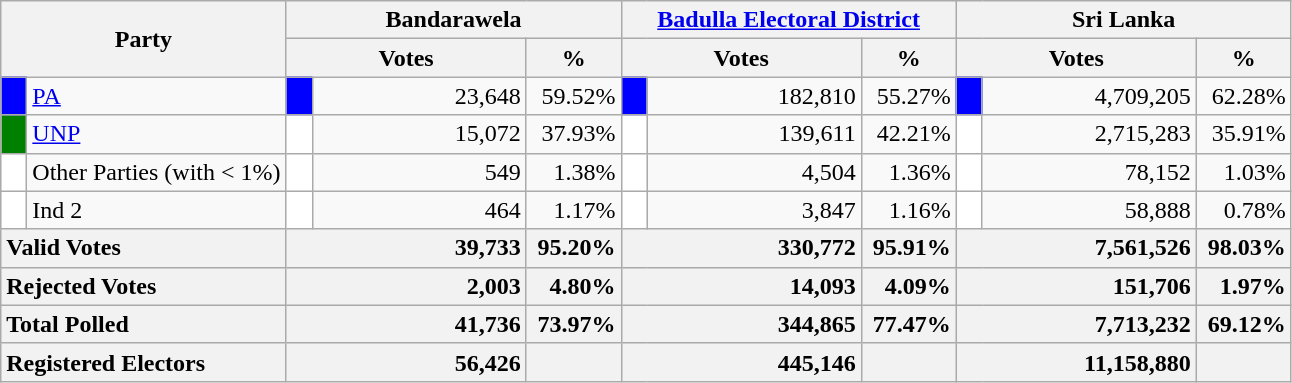<table class="wikitable">
<tr>
<th colspan="2" width="144px"rowspan="2">Party</th>
<th colspan="3" width="216px">Bandarawela</th>
<th colspan="3" width="216px"><a href='#'>Badulla Electoral District</a></th>
<th colspan="3" width="216px">Sri Lanka</th>
</tr>
<tr>
<th colspan="2" width="144px">Votes</th>
<th>%</th>
<th colspan="2" width="144px">Votes</th>
<th>%</th>
<th colspan="2" width="144px">Votes</th>
<th>%</th>
</tr>
<tr>
<td style="background-color:blue;" width="10px"></td>
<td style="text-align:left;"><a href='#'>PA</a></td>
<td style="background-color:blue;" width="10px"></td>
<td style="text-align:right;">23,648</td>
<td style="text-align:right;">59.52%</td>
<td style="background-color:blue;" width="10px"></td>
<td style="text-align:right;">182,810</td>
<td style="text-align:right;">55.27%</td>
<td style="background-color:blue;" width="10px"></td>
<td style="text-align:right;">4,709,205</td>
<td style="text-align:right;">62.28%</td>
</tr>
<tr>
<td style="background-color:green;" width="10px"></td>
<td style="text-align:left;"><a href='#'>UNP</a></td>
<td style="background-color:white;" width="10px"></td>
<td style="text-align:right;">15,072</td>
<td style="text-align:right;">37.93%</td>
<td style="background-color:white;" width="10px"></td>
<td style="text-align:right;">139,611</td>
<td style="text-align:right;">42.21%</td>
<td style="background-color:white;" width="10px"></td>
<td style="text-align:right;">2,715,283</td>
<td style="text-align:right;">35.91%</td>
</tr>
<tr>
<td style="background-color:white;" width="10px"></td>
<td style="text-align:left;">Other Parties (with < 1%)</td>
<td style="background-color:white;" width="10px"></td>
<td style="text-align:right;">549</td>
<td style="text-align:right;">1.38%</td>
<td style="background-color:white;" width="10px"></td>
<td style="text-align:right;">4,504</td>
<td style="text-align:right;">1.36%</td>
<td style="background-color:white;" width="10px"></td>
<td style="text-align:right;">78,152</td>
<td style="text-align:right;">1.03%</td>
</tr>
<tr>
<td style="background-color:white;" width="10px"></td>
<td style="text-align:left;">Ind 2</td>
<td style="background-color:white;" width="10px"></td>
<td style="text-align:right;">464</td>
<td style="text-align:right;">1.17%</td>
<td style="background-color:white;" width="10px"></td>
<td style="text-align:right;">3,847</td>
<td style="text-align:right;">1.16%</td>
<td style="background-color:white;" width="10px"></td>
<td style="text-align:right;">58,888</td>
<td style="text-align:right;">0.78%</td>
</tr>
<tr>
<th colspan="2" width="144px"style="text-align:left;">Valid Votes</th>
<th style="text-align:right;"colspan="2" width="144px">39,733</th>
<th style="text-align:right;">95.20%</th>
<th style="text-align:right;"colspan="2" width="144px">330,772</th>
<th style="text-align:right;">95.91%</th>
<th style="text-align:right;"colspan="2" width="144px">7,561,526</th>
<th style="text-align:right;">98.03%</th>
</tr>
<tr>
<th colspan="2" width="144px"style="text-align:left;">Rejected Votes</th>
<th style="text-align:right;"colspan="2" width="144px">2,003</th>
<th style="text-align:right;">4.80%</th>
<th style="text-align:right;"colspan="2" width="144px">14,093</th>
<th style="text-align:right;">4.09%</th>
<th style="text-align:right;"colspan="2" width="144px">151,706</th>
<th style="text-align:right;">1.97%</th>
</tr>
<tr>
<th colspan="2" width="144px"style="text-align:left;">Total Polled</th>
<th style="text-align:right;"colspan="2" width="144px">41,736</th>
<th style="text-align:right;">73.97%</th>
<th style="text-align:right;"colspan="2" width="144px">344,865</th>
<th style="text-align:right;">77.47%</th>
<th style="text-align:right;"colspan="2" width="144px">7,713,232</th>
<th style="text-align:right;">69.12%</th>
</tr>
<tr>
<th colspan="2" width="144px"style="text-align:left;">Registered Electors</th>
<th style="text-align:right;"colspan="2" width="144px">56,426</th>
<th></th>
<th style="text-align:right;"colspan="2" width="144px">445,146</th>
<th></th>
<th style="text-align:right;"colspan="2" width="144px">11,158,880</th>
<th></th>
</tr>
</table>
